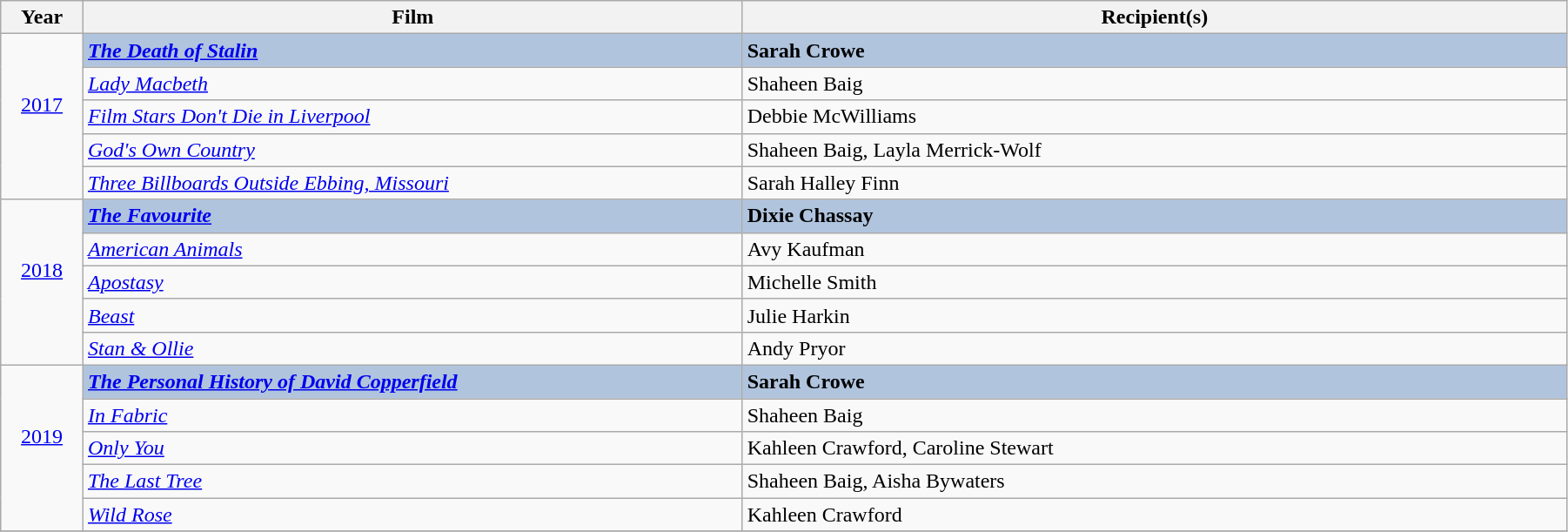<table class="wikitable" width="95%" cellpadding="5">
<tr>
<th width="5%">Year</th>
<th width="40%">Film</th>
<th width="50%">Recipient(s)</th>
</tr>
<tr>
<td rowspan="5" style="text-align:center;"><a href='#'>2017</a> <br><br></td>
<td style="background:#B0C4DE"><strong><em><a href='#'>The Death of Stalin</a></em></strong></td>
<td style="background:#B0C4DE"><strong>Sarah Crowe</strong></td>
</tr>
<tr>
<td><em><a href='#'>Lady Macbeth</a></em></td>
<td>Shaheen Baig</td>
</tr>
<tr>
<td><em><a href='#'>Film Stars Don't Die in Liverpool</a></em></td>
<td>Debbie McWilliams</td>
</tr>
<tr>
<td><em><a href='#'>God's Own Country</a></em></td>
<td>Shaheen Baig, Layla Merrick-Wolf</td>
</tr>
<tr>
<td><em><a href='#'>Three Billboards Outside Ebbing, Missouri</a></em></td>
<td>Sarah Halley Finn</td>
</tr>
<tr>
<td rowspan="5" style="text-align:center;"><a href='#'>2018</a> <br><br></td>
<td style="background:#B0C4DE"><strong><em><a href='#'>The Favourite</a></em></strong></td>
<td style="background:#B0C4DE"><strong>Dixie Chassay</strong></td>
</tr>
<tr>
<td><em><a href='#'>American Animals</a></em></td>
<td>Avy Kaufman</td>
</tr>
<tr>
<td><em><a href='#'>Apostasy</a></em></td>
<td>Michelle Smith</td>
</tr>
<tr>
<td><em><a href='#'>Beast</a></em></td>
<td>Julie Harkin</td>
</tr>
<tr>
<td><em><a href='#'>Stan & Ollie</a></em></td>
<td>Andy Pryor</td>
</tr>
<tr>
<td rowspan="5" style="text-align:center;"><a href='#'>2019</a> <br><br></td>
<td style="background:#B0C4DE"><strong><em><a href='#'>The Personal History of David Copperfield</a></em></strong></td>
<td style="background:#B0C4DE"><strong>Sarah Crowe</strong></td>
</tr>
<tr>
<td><em><a href='#'>In Fabric</a></em></td>
<td>Shaheen Baig</td>
</tr>
<tr>
<td><em><a href='#'>Only You</a></em></td>
<td>Kahleen Crawford, Caroline Stewart</td>
</tr>
<tr>
<td><em><a href='#'>The Last Tree</a></em></td>
<td>Shaheen Baig, Aisha Bywaters</td>
</tr>
<tr>
<td><em><a href='#'>Wild Rose</a></em></td>
<td>Kahleen Crawford</td>
</tr>
<tr>
</tr>
</table>
